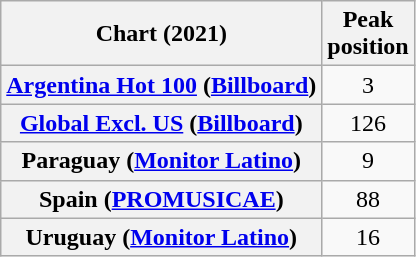<table class="wikitable sortable plainrowheaders" style="text-align:center">
<tr>
<th scope="col">Chart (2021)</th>
<th scope="col">Peak<br> position</th>
</tr>
<tr>
<th scope="row"><a href='#'>Argentina Hot 100</a> (<a href='#'>Billboard</a>)</th>
<td>3</td>
</tr>
<tr>
<th scope="row"><a href='#'>Global Excl. US</a> (<a href='#'>Billboard</a>)</th>
<td>126</td>
</tr>
<tr>
<th scope="row">Paraguay (<a href='#'>Monitor Latino</a>)</th>
<td>9</td>
</tr>
<tr>
<th scope="row">Spain (<a href='#'>PROMUSICAE</a>)</th>
<td>88</td>
</tr>
<tr>
<th scope="row">Uruguay (<a href='#'>Monitor Latino</a>)</th>
<td>16</td>
</tr>
</table>
